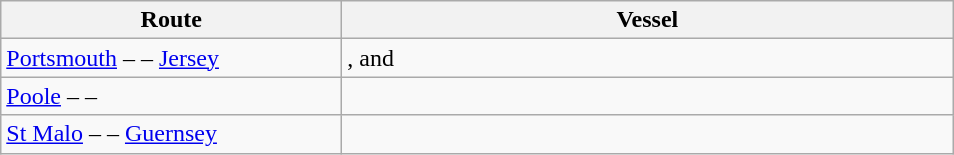<table class="wikitable">
<tr>
<th style="width:220px;" scope="col">Route</th>
<th style="width:400px;" scope="col">Vessel</th>
</tr>
<tr>
<td> <a href='#'>Portsmouth</a> –  –  <a href='#'>Jersey</a></td>
<td>,  and </td>
</tr>
<tr>
<td> <a href='#'>Poole</a> –  – </td>
<td></td>
</tr>
<tr>
<td> <a href='#'>St Malo</a> –  –  <a href='#'>Guernsey</a></td>
<td></td>
</tr>
</table>
